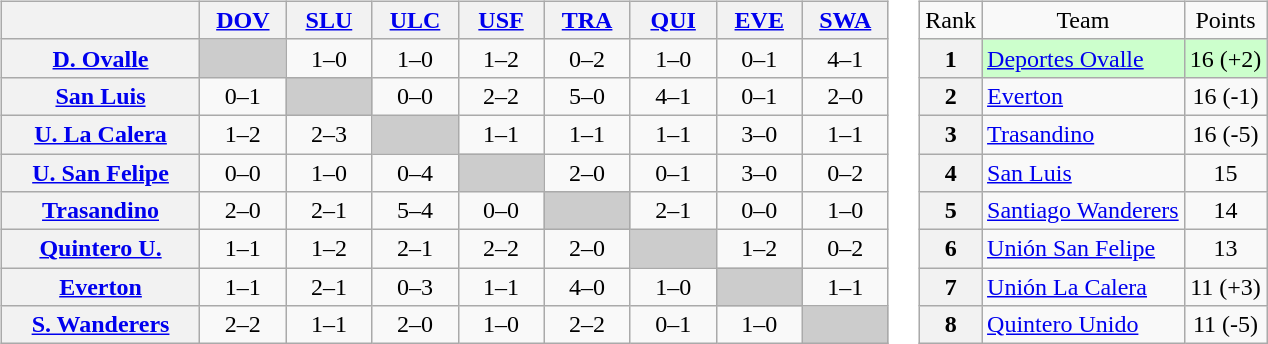<table>
<tr>
<td><br><table class="wikitable" style="text-align:center">
<tr>
<th width="125"> </th>
<th width="50"><a href='#'>DOV</a></th>
<th width="50"><a href='#'>SLU</a></th>
<th width="50"><a href='#'>ULC</a></th>
<th width="50"><a href='#'>USF</a></th>
<th width="50"><a href='#'>TRA</a></th>
<th width="50"><a href='#'>QUI</a></th>
<th width="50"><a href='#'>EVE</a></th>
<th width="50"><a href='#'>SWA</a></th>
</tr>
<tr>
<th><a href='#'>D. Ovalle</a></th>
<td bgcolor="#CCCCCC"></td>
<td>1–0</td>
<td>1–0</td>
<td>1–2</td>
<td>0–2</td>
<td>1–0</td>
<td>0–1</td>
<td>4–1</td>
</tr>
<tr>
<th><a href='#'>San Luis</a></th>
<td>0–1</td>
<td bgcolor="#CCCCCC"></td>
<td>0–0</td>
<td>2–2</td>
<td>5–0</td>
<td>4–1</td>
<td>0–1</td>
<td>2–0</td>
</tr>
<tr>
<th><a href='#'>U. La Calera</a></th>
<td>1–2</td>
<td>2–3</td>
<td bgcolor="#CCCCCC"></td>
<td>1–1</td>
<td>1–1</td>
<td>1–1</td>
<td>3–0</td>
<td>1–1</td>
</tr>
<tr>
<th><a href='#'>U. San Felipe</a></th>
<td>0–0</td>
<td>1–0</td>
<td>0–4</td>
<td bgcolor="#CCCCCC"></td>
<td>2–0</td>
<td>0–1</td>
<td>3–0</td>
<td>0–2</td>
</tr>
<tr>
<th><a href='#'>Trasandino</a></th>
<td>2–0</td>
<td>2–1</td>
<td>5–4</td>
<td>0–0</td>
<td bgcolor="#CCCCCC"></td>
<td>2–1</td>
<td>0–0</td>
<td>1–0</td>
</tr>
<tr>
<th><a href='#'>Quintero U.</a></th>
<td>1–1</td>
<td>1–2</td>
<td>2–1</td>
<td>2–2</td>
<td>2–0</td>
<td bgcolor="#CCCCCC"></td>
<td>1–2</td>
<td>0–2</td>
</tr>
<tr>
<th><a href='#'>Everton</a></th>
<td>1–1</td>
<td>2–1</td>
<td>0–3</td>
<td>1–1</td>
<td>4–0</td>
<td>1–0</td>
<td bgcolor="#CCCCCC"></td>
<td>1–1</td>
</tr>
<tr>
<th><a href='#'>S. Wanderers</a></th>
<td>2–2</td>
<td>1–1</td>
<td>2–0</td>
<td>1–0</td>
<td>2–2</td>
<td>0–1</td>
<td>1–0</td>
<td bgcolor="#CCCCCC"></td>
</tr>
</table>
</td>
<td><br><table class="wikitable" style="text-align: center;">
<tr>
<td>Rank</td>
<td>Team</td>
<td>Points</td>
</tr>
<tr bgcolor="#ccffcc">
<th>1</th>
<td style="text-align: left;"><a href='#'>Deportes Ovalle</a></td>
<td>16 (+2)</td>
</tr>
<tr>
<th>2</th>
<td style="text-align: left;"><a href='#'>Everton</a></td>
<td>16 (-1)</td>
</tr>
<tr>
<th>3</th>
<td style="text-align: left;"><a href='#'>Trasandino</a></td>
<td>16 (-5)</td>
</tr>
<tr>
<th>4</th>
<td style="text-align: left;"><a href='#'>San Luis</a></td>
<td>15</td>
</tr>
<tr>
<th>5</th>
<td style="text-align: left;"><a href='#'>Santiago Wanderers</a></td>
<td>14</td>
</tr>
<tr>
<th>6</th>
<td style="text-align: left;"><a href='#'>Unión San Felipe</a></td>
<td>13</td>
</tr>
<tr>
<th>7</th>
<td style="text-align: left;"><a href='#'>Unión La Calera</a></td>
<td>11 (+3)</td>
</tr>
<tr>
<th>8</th>
<td style="text-align: left;"><a href='#'>Quintero Unido</a></td>
<td>11 (-5)</td>
</tr>
</table>
</td>
</tr>
</table>
